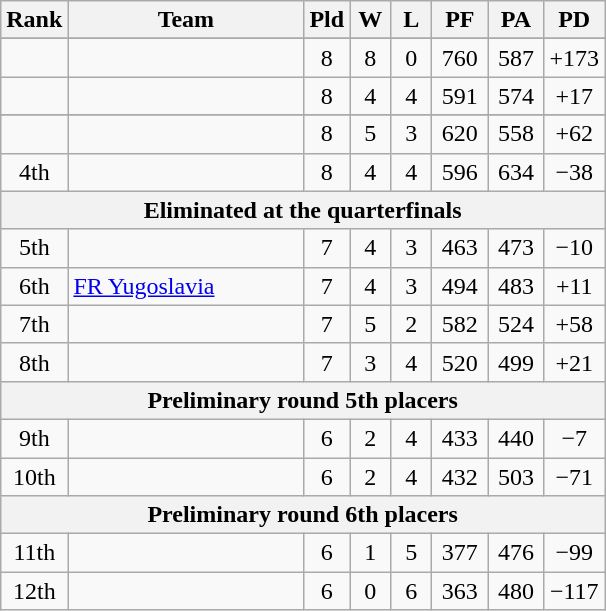<table class=wikitable>
<tr>
<th>Rank</th>
<th width=150px>Team</th>
<th width=20px>Pld</th>
<th width=20px>W</th>
<th width=20px>L</th>
<th width=30px>PF</th>
<th width=30px>PA</th>
<th width=30px>PD</th>
</tr>
<tr>
</tr>
<tr align=center>
<td></td>
<td align=left></td>
<td>8</td>
<td>8</td>
<td>0</td>
<td>760</td>
<td>587</td>
<td>+173</td>
</tr>
<tr align=center>
<td></td>
<td align=left></td>
<td>8</td>
<td>4</td>
<td>4</td>
<td>591</td>
<td>574</td>
<td>+17</td>
</tr>
<tr>
</tr>
<tr align=center>
<td></td>
<td align=left></td>
<td>8</td>
<td>5</td>
<td>3</td>
<td>620</td>
<td>558</td>
<td>+62</td>
</tr>
<tr align=center>
<td>4th</td>
<td align=left></td>
<td>8</td>
<td>4</td>
<td>4</td>
<td>596</td>
<td>634</td>
<td>−38</td>
</tr>
<tr>
<th colspan=11>Eliminated at the quarterfinals</th>
</tr>
<tr align=center>
<td>5th</td>
<td align=left></td>
<td>7</td>
<td>4</td>
<td>3</td>
<td>463</td>
<td>473</td>
<td>−10</td>
</tr>
<tr align=center>
<td>6th</td>
<td align=left> <a href='#'>FR Yugoslavia</a></td>
<td>7</td>
<td>4</td>
<td>3</td>
<td>494</td>
<td>483</td>
<td>+11</td>
</tr>
<tr align=center>
<td>7th</td>
<td align=left></td>
<td>7</td>
<td>5</td>
<td>2</td>
<td>582</td>
<td>524</td>
<td>+58</td>
</tr>
<tr align=center>
<td>8th</td>
<td align=left></td>
<td>7</td>
<td>3</td>
<td>4</td>
<td>520</td>
<td>499</td>
<td>+21</td>
</tr>
<tr>
<th colspan=11>Preliminary round 5th placers</th>
</tr>
<tr align=center>
<td>9th</td>
<td align=left></td>
<td>6</td>
<td>2</td>
<td>4</td>
<td>433</td>
<td>440</td>
<td>−7</td>
</tr>
<tr align=center>
<td>10th</td>
<td align=left></td>
<td>6</td>
<td>2</td>
<td>4</td>
<td>432</td>
<td>503</td>
<td>−71</td>
</tr>
<tr>
<th colspan=11>Preliminary round 6th placers</th>
</tr>
<tr align=center>
<td>11th</td>
<td align=left></td>
<td>6</td>
<td>1</td>
<td>5</td>
<td>377</td>
<td>476</td>
<td>−99</td>
</tr>
<tr align=center>
<td>12th</td>
<td align=left></td>
<td>6</td>
<td>0</td>
<td>6</td>
<td>363</td>
<td>480</td>
<td>−117</td>
</tr>
</table>
